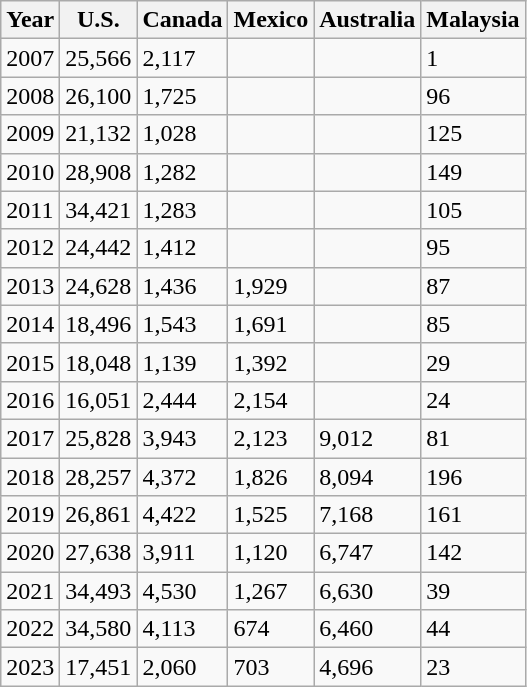<table class="wikitable">
<tr>
<th>Year</th>
<th>U.S.</th>
<th>Canada</th>
<th>Mexico</th>
<th>Australia</th>
<th>Malaysia</th>
</tr>
<tr>
<td>2007</td>
<td>25,566</td>
<td>2,117</td>
<td></td>
<td></td>
<td>1</td>
</tr>
<tr>
<td>2008</td>
<td>26,100</td>
<td>1,725</td>
<td></td>
<td></td>
<td>96</td>
</tr>
<tr>
<td>2009</td>
<td>21,132</td>
<td>1,028</td>
<td></td>
<td></td>
<td>125</td>
</tr>
<tr>
<td>2010</td>
<td>28,908</td>
<td>1,282</td>
<td></td>
<td></td>
<td>149</td>
</tr>
<tr>
<td>2011</td>
<td>34,421</td>
<td>1,283</td>
<td></td>
<td></td>
<td>105</td>
</tr>
<tr>
<td>2012</td>
<td>24,442</td>
<td>1,412</td>
<td></td>
<td></td>
<td>95</td>
</tr>
<tr>
<td>2013</td>
<td>24,628</td>
<td>1,436</td>
<td>1,929</td>
<td></td>
<td>87</td>
</tr>
<tr>
<td>2014</td>
<td>18,496</td>
<td>1,543</td>
<td>1,691</td>
<td></td>
<td>85</td>
</tr>
<tr>
<td>2015</td>
<td>18,048</td>
<td>1,139</td>
<td>1,392</td>
<td></td>
<td>29</td>
</tr>
<tr>
<td>2016</td>
<td>16,051</td>
<td>2,444</td>
<td>2,154</td>
<td></td>
<td>24</td>
</tr>
<tr>
<td>2017</td>
<td>25,828</td>
<td>3,943</td>
<td>2,123</td>
<td>9,012</td>
<td>81</td>
</tr>
<tr>
<td>2018</td>
<td>28,257</td>
<td>4,372</td>
<td>1,826</td>
<td>8,094</td>
<td>196</td>
</tr>
<tr>
<td>2019</td>
<td>26,861</td>
<td>4,422</td>
<td>1,525</td>
<td>7,168</td>
<td>161</td>
</tr>
<tr>
<td>2020</td>
<td>27,638</td>
<td>3,911</td>
<td>1,120</td>
<td>6,747</td>
<td>142</td>
</tr>
<tr>
<td>2021</td>
<td>34,493</td>
<td>4,530</td>
<td>1,267</td>
<td>6,630</td>
<td>39</td>
</tr>
<tr>
<td>2022</td>
<td>34,580</td>
<td>4,113</td>
<td>674</td>
<td>6,460</td>
<td>44</td>
</tr>
<tr>
<td>2023</td>
<td>17,451</td>
<td>2,060</td>
<td>703</td>
<td>4,696</td>
<td>23</td>
</tr>
</table>
